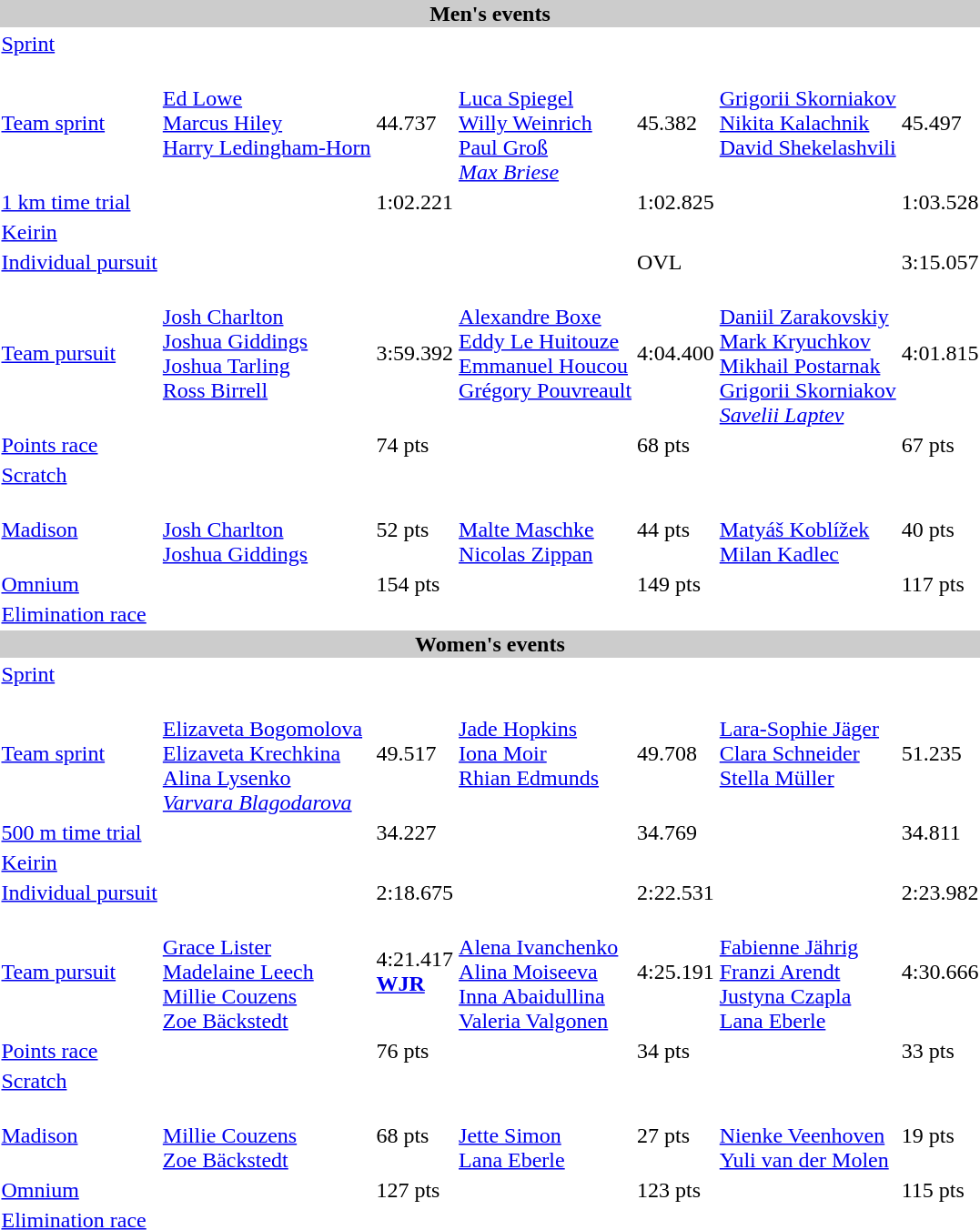<table>
<tr style="background:#ccc; width:100%;">
<td colspan=7 align=center><strong>Men's events</strong></td>
</tr>
<tr>
<td><a href='#'>Sprint</a></td>
<td colspan=2></td>
<td colspan=2></td>
<td colspan=2></td>
</tr>
<tr>
<td><a href='#'>Team sprint</a></td>
<td valign=top><br><a href='#'>Ed Lowe</a><br><a href='#'>Marcus Hiley</a><br><a href='#'>Harry Ledingham-Horn</a></td>
<td>44.737</td>
<td valign=top><br><a href='#'>Luca Spiegel</a><br><a href='#'>Willy Weinrich</a><br><a href='#'>Paul Groß</a><br><em><a href='#'>Max Briese</a></em></td>
<td>45.382</td>
<td valign=top><br><a href='#'>Grigorii Skorniakov</a><br><a href='#'>Nikita Kalachnik</a><br><a href='#'>David Shekelashvili</a></td>
<td>45.497</td>
</tr>
<tr>
<td><a href='#'>1 km time trial</a></td>
<td></td>
<td>1:02.221</td>
<td></td>
<td>1:02.825</td>
<td></td>
<td>1:03.528</td>
</tr>
<tr>
<td><a href='#'>Keirin</a></td>
<td colspan=2></td>
<td colspan=2></td>
<td colspan=2></td>
</tr>
<tr>
<td><a href='#'>Individual pursuit</a></td>
<td></td>
<td></td>
<td></td>
<td>OVL</td>
<td></td>
<td>3:15.057</td>
</tr>
<tr>
<td><a href='#'>Team pursuit</a></td>
<td valign=top><br><a href='#'>Josh Charlton</a><br><a href='#'>Joshua Giddings</a><br><a href='#'>Joshua Tarling</a><br><a href='#'>Ross Birrell</a></td>
<td>3:59.392</td>
<td valign=top><br><a href='#'>Alexandre Boxe</a><br><a href='#'>Eddy Le Huitouze</a><br><a href='#'>Emmanuel Houcou</a><br><a href='#'>Grégory Pouvreault</a></td>
<td>4:04.400</td>
<td valign=top><br><a href='#'>Daniil Zarakovskiy</a><br><a href='#'>Mark Kryuchkov</a><br><a href='#'>Mikhail Postarnak</a><br><a href='#'>Grigorii Skorniakov</a><br><em><a href='#'>Savelii Laptev</a></em></td>
<td>4:01.815</td>
</tr>
<tr>
<td><a href='#'>Points race</a></td>
<td></td>
<td>74 pts</td>
<td></td>
<td>68 pts</td>
<td></td>
<td>67 pts</td>
</tr>
<tr>
<td><a href='#'>Scratch</a></td>
<td colspan=2></td>
<td colspan=2></td>
<td colspan=2></td>
</tr>
<tr>
<td><a href='#'>Madison</a></td>
<td><br><a href='#'>Josh Charlton</a><br><a href='#'>Joshua Giddings</a></td>
<td>52 pts</td>
<td><br><a href='#'>Malte Maschke</a><br><a href='#'>Nicolas Zippan</a></td>
<td>44 pts</td>
<td><br><a href='#'>Matyáš Koblížek</a><br><a href='#'>Milan Kadlec</a></td>
<td>40 pts</td>
</tr>
<tr>
<td><a href='#'>Omnium</a></td>
<td></td>
<td>154 pts</td>
<td></td>
<td>149 pts</td>
<td></td>
<td>117 pts</td>
</tr>
<tr>
<td><a href='#'>Elimination race</a></td>
<td colspan=2></td>
<td colspan=2></td>
<td colspan=2></td>
</tr>
<tr style="background:#ccc; width:100%;">
<td colspan=7 align=center><strong>Women's events</strong></td>
</tr>
<tr>
<td><a href='#'>Sprint</a></td>
<td colspan=2></td>
<td colspan=2></td>
<td colspan=2></td>
</tr>
<tr>
<td><a href='#'>Team sprint</a></td>
<td valign=top><br><a href='#'>Elizaveta Bogomolova</a><br><a href='#'>Elizaveta Krechkina</a><br><a href='#'>Alina Lysenko</a><br><em><a href='#'>Varvara Blagodarova</a></em></td>
<td>49.517</td>
<td valign=top><br><a href='#'>Jade Hopkins</a><br><a href='#'>Iona Moir</a><br><a href='#'>Rhian Edmunds</a></td>
<td>49.708</td>
<td valign=top><br><a href='#'>Lara-Sophie Jäger</a><br><a href='#'>Clara Schneider</a><br><a href='#'>Stella Müller</a></td>
<td>51.235</td>
</tr>
<tr>
<td><a href='#'>500 m time trial</a></td>
<td></td>
<td>34.227</td>
<td></td>
<td>34.769</td>
<td></td>
<td>34.811</td>
</tr>
<tr>
<td><a href='#'>Keirin</a></td>
<td colspan=2></td>
<td colspan=2></td>
<td colspan=2></td>
</tr>
<tr>
<td><a href='#'>Individual pursuit</a></td>
<td></td>
<td>2:18.675</td>
<td></td>
<td>2:22.531</td>
<td></td>
<td>2:23.982</td>
</tr>
<tr>
<td><a href='#'>Team pursuit</a></td>
<td valign=top><br><a href='#'>Grace Lister</a><br><a href='#'>Madelaine Leech</a><br><a href='#'>Millie Couzens</a><br><a href='#'>Zoe Bäckstedt</a></td>
<td>4:21.417<br><strong><a href='#'>WJR</a></strong></td>
<td valign=top><br><a href='#'>Alena Ivanchenko</a><br><a href='#'>Alina Moiseeva</a><br><a href='#'>Inna Abaidullina</a><br><a href='#'>Valeria Valgonen</a></td>
<td>4:25.191</td>
<td valign=top><br><a href='#'>Fabienne Jährig</a><br><a href='#'>Franzi Arendt</a><br><a href='#'>Justyna Czapla</a><br><a href='#'>Lana Eberle</a></td>
<td>4:30.666</td>
</tr>
<tr>
<td><a href='#'>Points race</a></td>
<td></td>
<td>76 pts</td>
<td></td>
<td>34 pts</td>
<td></td>
<td>33 pts</td>
</tr>
<tr>
<td><a href='#'>Scratch</a></td>
<td colspan=2></td>
<td colspan=2></td>
<td colspan=2></td>
</tr>
<tr>
<td><a href='#'>Madison</a></td>
<td><br><a href='#'>Millie Couzens</a><br><a href='#'>Zoe Bäckstedt</a></td>
<td>68 pts</td>
<td><br><a href='#'>Jette Simon</a><br><a href='#'>Lana Eberle</a></td>
<td>27 pts</td>
<td><br><a href='#'>Nienke Veenhoven</a><br><a href='#'>Yuli van der Molen</a></td>
<td>19 pts</td>
</tr>
<tr>
<td><a href='#'>Omnium</a></td>
<td></td>
<td>127 pts</td>
<td></td>
<td>123 pts</td>
<td></td>
<td>115 pts</td>
</tr>
<tr>
<td><a href='#'>Elimination race</a></td>
<td colspan=2></td>
<td colspan=2></td>
<td colspan=2></td>
</tr>
</table>
